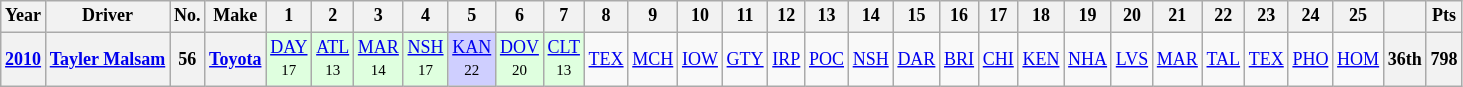<table class="wikitable mw-collapsible mw-collapsed" style="text-align:center; font-size:75%">
<tr>
<th>Year</th>
<th>Driver</th>
<th>No.</th>
<th>Make</th>
<th>1</th>
<th>2</th>
<th>3</th>
<th>4</th>
<th>5</th>
<th>6</th>
<th>7</th>
<th>8</th>
<th>9</th>
<th>10</th>
<th>11</th>
<th>12</th>
<th>13</th>
<th>14</th>
<th>15</th>
<th>16</th>
<th>17</th>
<th>18</th>
<th>19</th>
<th>20</th>
<th>21</th>
<th>22</th>
<th>23</th>
<th>24</th>
<th>25</th>
<th></th>
<th>Pts</th>
</tr>
<tr>
<th><a href='#'>2010</a></th>
<th><a href='#'>Tayler Malsam</a></th>
<th>56</th>
<th><a href='#'>Toyota</a></th>
<td style="background:#DFFFDF;"><a href='#'>DAY</a><br><small>17</small></td>
<td style="background:#DFFFDF;"><a href='#'>ATL</a><br><small>13</small></td>
<td style="background:#DFFFDF;"><a href='#'>MAR</a><br><small>14</small></td>
<td style="background:#DFFFDF;"><a href='#'>NSH</a><br><small>17</small></td>
<td style="background:#CFCFFF;"><a href='#'>KAN</a><br><small>22</small></td>
<td style="background:#DFFFDF;"><a href='#'>DOV</a><br><small>20</small></td>
<td style="background:#DFFFDF;"><a href='#'>CLT</a><br><small>13</small></td>
<td><a href='#'>TEX</a></td>
<td><a href='#'>MCH</a></td>
<td><a href='#'>IOW</a></td>
<td><a href='#'>GTY</a></td>
<td><a href='#'>IRP</a></td>
<td><a href='#'>POC</a></td>
<td><a href='#'>NSH</a></td>
<td><a href='#'>DAR</a></td>
<td><a href='#'>BRI</a></td>
<td><a href='#'>CHI</a></td>
<td><a href='#'>KEN</a></td>
<td><a href='#'>NHA</a></td>
<td><a href='#'>LVS</a></td>
<td><a href='#'>MAR</a></td>
<td><a href='#'>TAL</a></td>
<td><a href='#'>TEX</a></td>
<td><a href='#'>PHO</a></td>
<td><a href='#'>HOM</a></td>
<th>36th</th>
<th>798</th>
</tr>
</table>
